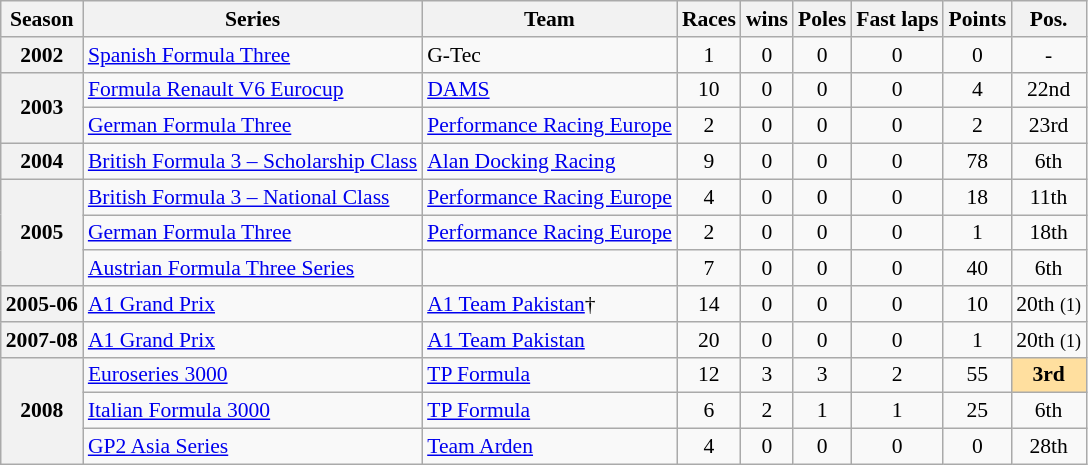<table class="wikitable" style="text-align:center; font-size:90%">
<tr>
<th>Season</th>
<th>Series</th>
<th>Team</th>
<th>Races</th>
<th>wins</th>
<th>Poles</th>
<th>Fast laps</th>
<th>Points</th>
<th>Pos.</th>
</tr>
<tr>
<th>2002</th>
<td align=left><a href='#'>Spanish Formula Three</a></td>
<td align=left>G-Tec</td>
<td>1</td>
<td>0</td>
<td>0</td>
<td>0</td>
<td>0</td>
<td align="centr">-</td>
</tr>
<tr>
<th rowspan=2>2003</th>
<td align=left><a href='#'>Formula Renault V6 Eurocup</a></td>
<td align=left><a href='#'>DAMS</a></td>
<td>10</td>
<td>0</td>
<td>0</td>
<td>0</td>
<td>4</td>
<td align="centr">22nd</td>
</tr>
<tr>
<td align=left><a href='#'>German Formula Three</a></td>
<td align=left><a href='#'>Performance Racing Europe</a></td>
<td>2</td>
<td>0</td>
<td>0</td>
<td>0</td>
<td>2</td>
<td align="centr">23rd</td>
</tr>
<tr>
<th>2004</th>
<td align=left><a href='#'>British Formula 3 – Scholarship Class</a></td>
<td align=left><a href='#'>Alan Docking Racing</a></td>
<td>9</td>
<td>0</td>
<td>0</td>
<td>0</td>
<td>78</td>
<td align="centr">6th</td>
</tr>
<tr>
<th rowspan=3>2005</th>
<td align=left><a href='#'>British Formula 3 – National Class</a></td>
<td align=left><a href='#'>Performance Racing Europe</a></td>
<td>4</td>
<td>0</td>
<td>0</td>
<td>0</td>
<td>18</td>
<td align="centr">11th</td>
</tr>
<tr>
<td align=left><a href='#'>German Formula Three</a></td>
<td align=left><a href='#'>Performance Racing Europe</a></td>
<td>2</td>
<td>0</td>
<td>0</td>
<td>0</td>
<td>1</td>
<td align="centr">18th</td>
</tr>
<tr>
<td align=left><a href='#'>Austrian Formula Three Series</a></td>
<td align=left></td>
<td>7</td>
<td>0</td>
<td>0</td>
<td>0</td>
<td>40</td>
<td align="centr">6th</td>
</tr>
<tr>
<th>2005-06</th>
<td align=left><a href='#'>A1 Grand Prix</a></td>
<td align=left><a href='#'>A1 Team Pakistan</a>†</td>
<td>14</td>
<td>0</td>
<td>0</td>
<td>0</td>
<td>10</td>
<td align="centr">20th <small>(1)</small></td>
</tr>
<tr>
<th>2007-08</th>
<td align=left><a href='#'>A1 Grand Prix</a></td>
<td align=left><a href='#'>A1 Team Pakistan</a></td>
<td>20</td>
<td>0</td>
<td>0</td>
<td>0</td>
<td>1</td>
<td align="centr">20th <small>(1)</small></td>
</tr>
<tr>
<th rowspan=3>2008</th>
<td align=left><a href='#'>Euroseries 3000</a></td>
<td align=left><a href='#'>TP Formula</a></td>
<td>12</td>
<td>3</td>
<td>3</td>
<td>2</td>
<td>55</td>
<td style="background:#FFDF9F;" align="centr"><strong>3rd</strong></td>
</tr>
<tr>
<td align=left><a href='#'>Italian Formula 3000</a></td>
<td align=left><a href='#'>TP Formula</a></td>
<td>6</td>
<td>2</td>
<td>1</td>
<td>1</td>
<td>25</td>
<td align="centr">6th</td>
</tr>
<tr>
<td align=left><a href='#'>GP2 Asia Series</a></td>
<td align=left><a href='#'>Team Arden</a></td>
<td>4</td>
<td>0</td>
<td>0</td>
<td>0</td>
<td>0</td>
<td align="centr">28th</td>
</tr>
</table>
